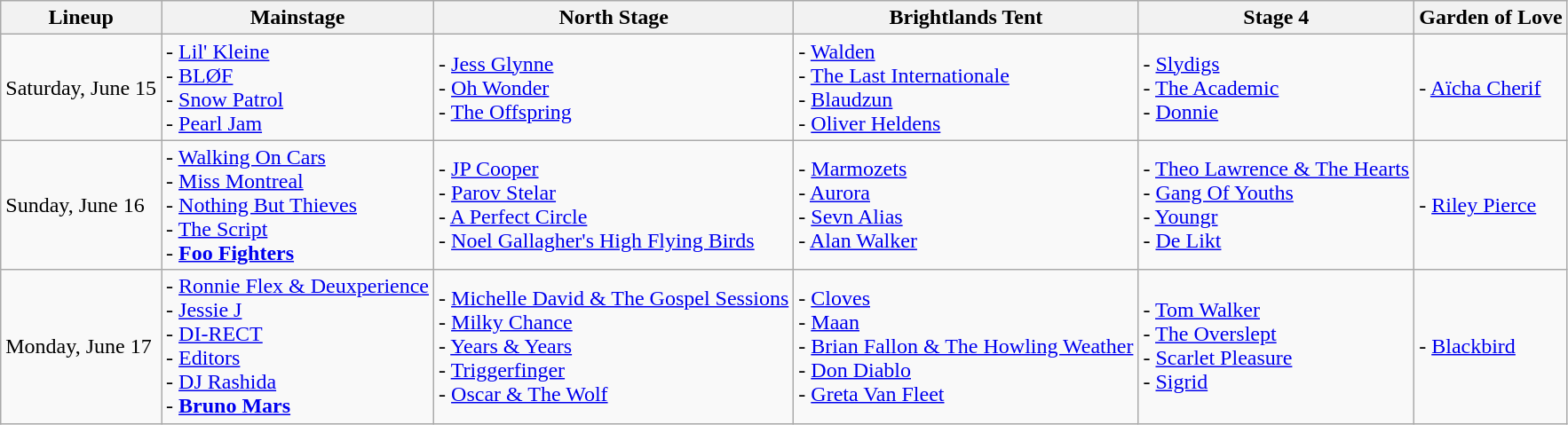<table class="wikitable">
<tr>
<th>Lineup</th>
<th>Mainstage</th>
<th>North Stage</th>
<th>Brightlands Tent</th>
<th>Stage 4</th>
<th>Garden of Love</th>
</tr>
<tr>
<td>Saturday, June 15</td>
<td>- <a href='#'>Lil' Kleine</a> <br> - <a href='#'>BLØF</a> <br> - <a href='#'>Snow Patrol</a> <br> - <a href='#'>Pearl Jam</a></td>
<td>- <a href='#'>Jess Glynne</a> <br> - <a href='#'>Oh Wonder</a> <br> - <a href='#'>The Offspring</a> <br></td>
<td>- <a href='#'>Walden</a> <br> - <a href='#'>The Last Internationale</a> <br> - <a href='#'>Blaudzun</a> <br> - <a href='#'>Oliver Heldens</a></td>
<td>- <a href='#'>Slydigs</a> <br> - <a href='#'>The Academic</a> <br> - <a href='#'>Donnie</a></td>
<td>- <a href='#'>Aïcha Cherif</a></td>
</tr>
<tr>
<td>Sunday, June 16</td>
<td>- <a href='#'>Walking On Cars</a> <br> - <a href='#'>Miss Montreal</a> <br> - <a href='#'>Nothing But Thieves</a> <br> - <a href='#'>The Script</a> <br> - <strong><a href='#'>Foo Fighters</a></strong></td>
<td>- <a href='#'>JP Cooper</a> <br> - <a href='#'>Parov Stelar</a> <br> - <a href='#'>A Perfect Circle</a> <br> - <a href='#'>Noel Gallagher's High Flying Birds</a> <br></td>
<td>- <a href='#'>Marmozets</a>  <br> - <a href='#'>Aurora</a> <br> - <a href='#'>Sevn Alias</a> <br> - <a href='#'>Alan Walker</a></td>
<td>- <a href='#'>Theo Lawrence & The Hearts</a> <br> - <a href='#'>Gang Of Youths</a> <br> - <a href='#'>Youngr</a> <br> - <a href='#'>De Likt</a></td>
<td>- <a href='#'>Riley Pierce</a></td>
</tr>
<tr>
<td>Monday, June 17</td>
<td>- <a href='#'>Ronnie Flex & Deuxperience</a> <br> - <a href='#'>Jessie J</a> <br> - <a href='#'>DI-RECT</a> <br> - <a href='#'>Editors</a> <br> - <a href='#'>DJ Rashida</a> <br> - <strong><a href='#'>Bruno Mars</a></strong></td>
<td>- <a href='#'>Michelle David & The Gospel Sessions</a> <br> - <a href='#'>Milky Chance</a> <br> - <a href='#'>Years & Years</a> <br> - <a href='#'>Triggerfinger</a> <br> - <a href='#'>Oscar & The Wolf</a></td>
<td>- <a href='#'>Cloves</a> <br> - <a href='#'>Maan</a> <br> - <a href='#'>Brian Fallon & The Howling Weather</a> <br> - <a href='#'>Don Diablo</a> <br> - <a href='#'>Greta Van Fleet</a></td>
<td>- <a href='#'>Tom Walker</a> <br> - <a href='#'>The Overslept</a> <br> - <a href='#'>Scarlet Pleasure</a> <br> - <a href='#'>Sigrid</a></td>
<td>- <a href='#'>Blackbird</a></td>
</tr>
</table>
